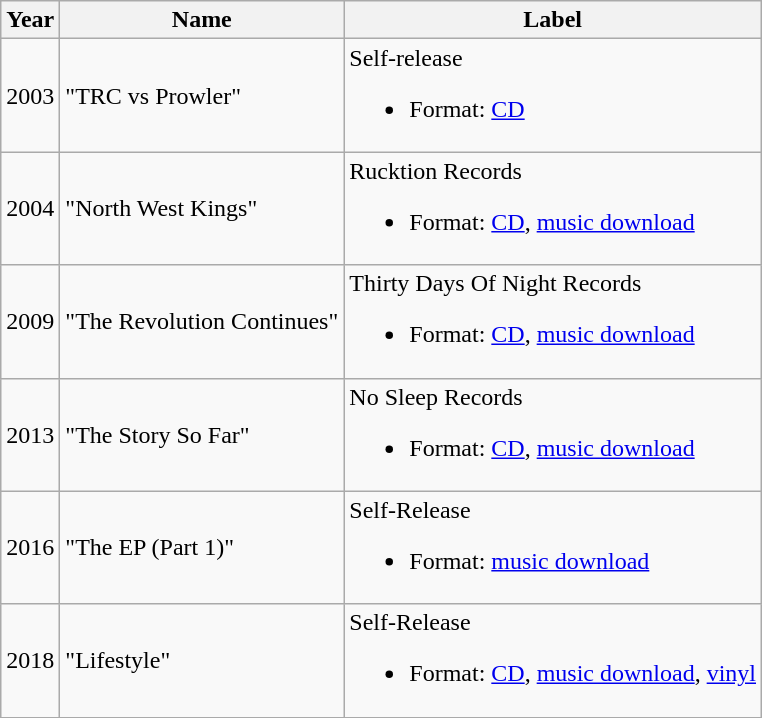<table class=wikitable>
<tr>
<th>Year</th>
<th>Name</th>
<th>Label</th>
</tr>
<tr>
<td>2003</td>
<td>"TRC vs Prowler"</td>
<td>Self-release<br><ul><li>Format: <a href='#'>CD</a></li></ul></td>
</tr>
<tr>
<td>2004</td>
<td>"North West Kings"</td>
<td>Rucktion Records<br><ul><li>Format: <a href='#'>CD</a>, <a href='#'>music download</a></li></ul></td>
</tr>
<tr>
<td>2009</td>
<td>"The Revolution Continues"</td>
<td>Thirty Days Of Night Records<br><ul><li>Format: <a href='#'>CD</a>, <a href='#'>music download</a></li></ul></td>
</tr>
<tr>
<td>2013</td>
<td>"The Story So Far"</td>
<td>No Sleep Records<br><ul><li>Format: <a href='#'>CD</a>, <a href='#'>music download</a></li></ul></td>
</tr>
<tr>
<td>2016</td>
<td>"The EP (Part 1)"</td>
<td>Self-Release<br><ul><li>Format: <a href='#'>music download</a></li></ul></td>
</tr>
<tr>
<td>2018</td>
<td>"Lifestyle"</td>
<td>Self-Release<br><ul><li>Format: <a href='#'>CD</a>, <a href='#'>music download</a>, <a href='#'>vinyl</a></li></ul></td>
</tr>
</table>
